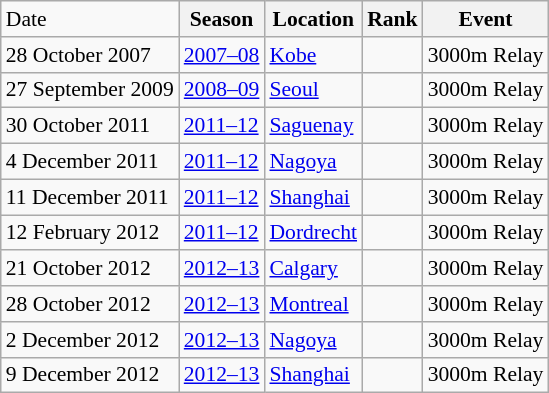<table class="wikitable sortable" style="font-size:90%" style="text-align:center">
<tr>
<td>Date</td>
<th>Season</th>
<th>Location</th>
<th>Rank</th>
<th>Event</th>
</tr>
<tr>
<td>28 October 2007</td>
<td><a href='#'>2007–08</a></td>
<td><a href='#'>Kobe</a></td>
<td></td>
<td>3000m Relay</td>
</tr>
<tr>
<td>27 September 2009</td>
<td><a href='#'>2008–09</a></td>
<td><a href='#'>Seoul</a></td>
<td></td>
<td>3000m Relay</td>
</tr>
<tr>
<td>30 October 2011</td>
<td><a href='#'>2011–12</a></td>
<td><a href='#'>Saguenay</a></td>
<td></td>
<td>3000m Relay</td>
</tr>
<tr>
<td>4 December 2011</td>
<td><a href='#'>2011–12</a></td>
<td><a href='#'>Nagoya</a></td>
<td></td>
<td>3000m Relay</td>
</tr>
<tr>
<td>11 December 2011</td>
<td><a href='#'>2011–12</a></td>
<td><a href='#'>Shanghai</a></td>
<td></td>
<td>3000m Relay</td>
</tr>
<tr>
<td>12 February 2012</td>
<td><a href='#'>2011–12</a></td>
<td><a href='#'>Dordrecht</a></td>
<td></td>
<td>3000m Relay</td>
</tr>
<tr>
<td>21 October 2012</td>
<td><a href='#'>2012–13</a></td>
<td><a href='#'>Calgary</a></td>
<td></td>
<td>3000m Relay</td>
</tr>
<tr>
<td>28 October 2012</td>
<td><a href='#'>2012–13</a></td>
<td><a href='#'>Montreal</a></td>
<td></td>
<td>3000m Relay</td>
</tr>
<tr>
<td>2 December 2012</td>
<td><a href='#'>2012–13</a></td>
<td><a href='#'>Nagoya</a></td>
<td></td>
<td>3000m Relay</td>
</tr>
<tr>
<td>9 December 2012</td>
<td><a href='#'>2012–13</a></td>
<td><a href='#'>Shanghai</a></td>
<td></td>
<td>3000m Relay</td>
</tr>
</table>
